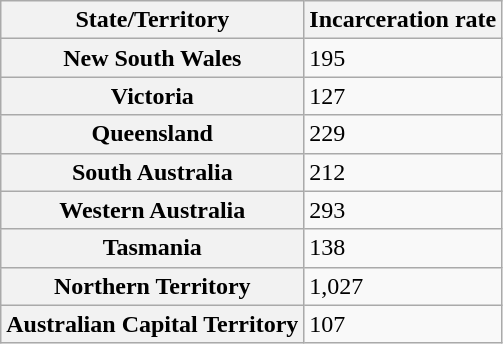<table class="wikitable">
<tr>
<th>State/Territory</th>
<th>Incarceration rate</th>
</tr>
<tr>
<th>New South Wales</th>
<td>195</td>
</tr>
<tr>
<th>Victoria</th>
<td>127</td>
</tr>
<tr>
<th>Queensland</th>
<td>229</td>
</tr>
<tr>
<th>South Australia</th>
<td>212</td>
</tr>
<tr>
<th>Western Australia</th>
<td>293</td>
</tr>
<tr>
<th>Tasmania</th>
<td>138</td>
</tr>
<tr>
<th>Northern Territory</th>
<td>1,027</td>
</tr>
<tr>
<th>Australian Capital Territory</th>
<td>107</td>
</tr>
</table>
